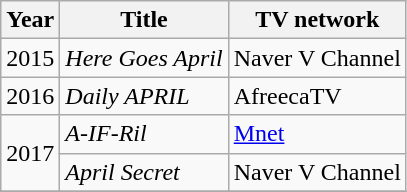<table class="wikitable">
<tr>
<th>Year</th>
<th>Title</th>
<th>TV network</th>
</tr>
<tr>
<td>2015</td>
<td><em>Here Goes April</em></td>
<td>Naver V Channel</td>
</tr>
<tr>
<td>2016</td>
<td><em>Daily APRIL</em></td>
<td>AfreecaTV</td>
</tr>
<tr>
<td rowspan="2">2017</td>
<td><em>A-IF-Ril</em></td>
<td><a href='#'>Mnet</a></td>
</tr>
<tr>
<td><em>April Secret</em></td>
<td>Naver V Channel</td>
</tr>
<tr>
</tr>
</table>
